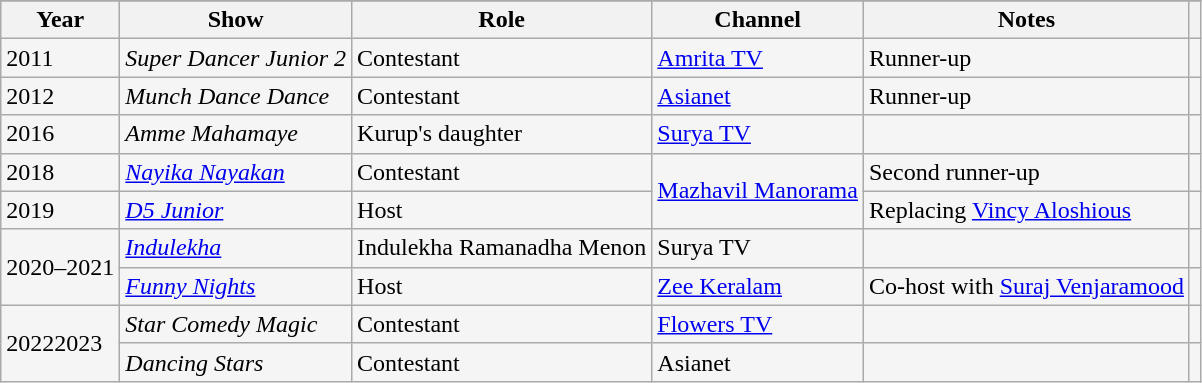<table class="wikitable sortable" style="background:#f5f5f5;">
<tr style="background:#B0C4DE;">
</tr>
<tr>
<th>Year</th>
<th>Show</th>
<th>Role</th>
<th>Channel</th>
<th>Notes</th>
<th></th>
</tr>
<tr>
<td>2011</td>
<td><em>Super Dancer Junior 2</em></td>
<td>Contestant</td>
<td><a href='#'>Amrita TV</a></td>
<td>Runner-up</td>
<td></td>
</tr>
<tr>
<td>2012</td>
<td><em>Munch Dance Dance</em></td>
<td>Contestant</td>
<td><a href='#'>Asianet</a></td>
<td>Runner-up</td>
<td></td>
</tr>
<tr>
<td>2016</td>
<td><em>Amme Mahamaye</em></td>
<td>Kurup's daughter</td>
<td><a href='#'>Surya TV</a></td>
<td></td>
<td></td>
</tr>
<tr>
<td>2018</td>
<td><em><a href='#'>Nayika Nayakan</a></em></td>
<td>Contestant</td>
<td rowspan=2><a href='#'>Mazhavil Manorama</a></td>
<td>Second runner-up</td>
<td></td>
</tr>
<tr>
<td>2019</td>
<td><em><a href='#'>D5 Junior</a></em></td>
<td>Host</td>
<td>Replacing <a href='#'>Vincy Aloshious</a></td>
<td></td>
</tr>
<tr>
<td rowspan=2>2020–2021</td>
<td><em><a href='#'>Indulekha</a></em></td>
<td>Indulekha Ramanadha Menon</td>
<td>Surya TV</td>
<td></td>
<td></td>
</tr>
<tr>
<td><em><a href='#'>Funny Nights</a></em></td>
<td>Host</td>
<td><a href='#'>Zee Keralam</a></td>
<td>Co-host with <a href='#'>Suraj Venjaramood</a></td>
<td></td>
</tr>
<tr>
<td rowspan=2>20222023</td>
<td><em>Star Comedy Magic</em></td>
<td>Contestant</td>
<td><a href='#'>Flowers TV</a></td>
<td></td>
<td></td>
</tr>
<tr>
<td><em>Dancing Stars</em></td>
<td>Contestant</td>
<td>Asianet</td>
<td></td>
<td></td>
</tr>
</table>
